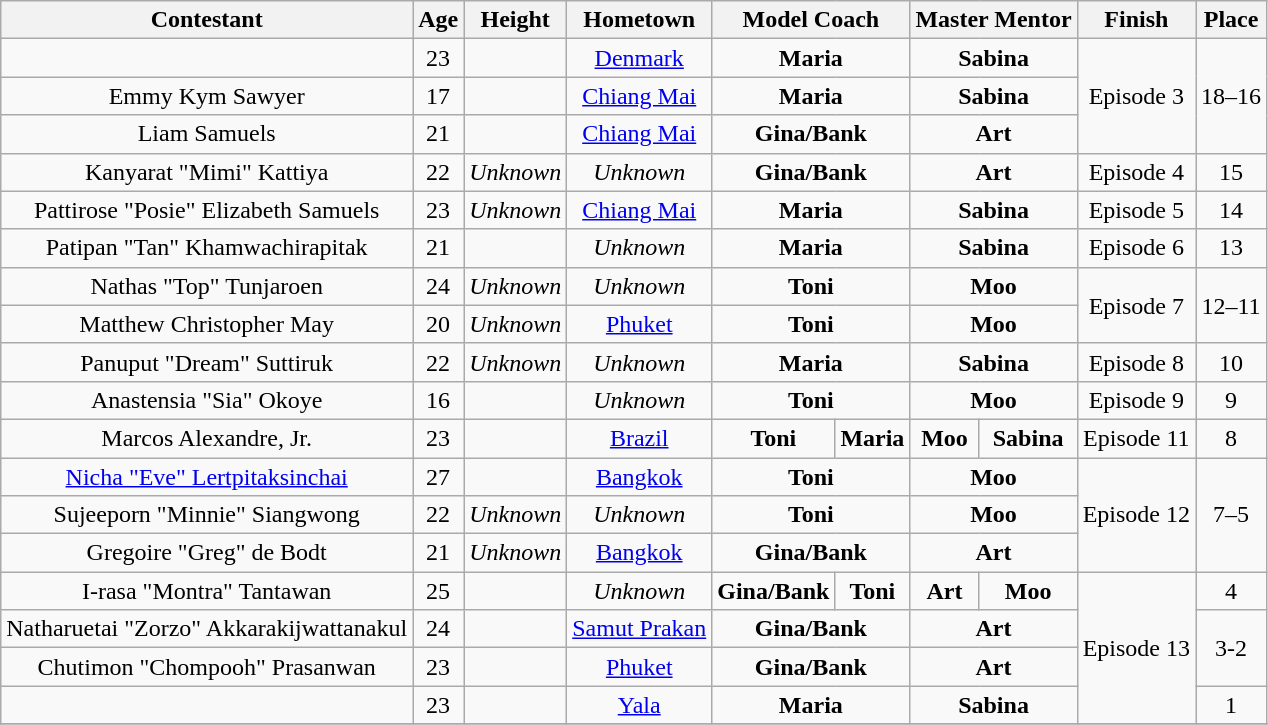<table class="wikitable sortable" style="font-size:100%; text-align:center">
<tr>
<th>Contestant</th>
<th>Age</th>
<th>Height</th>
<th>Hometown</th>
<th colspan="2">Model Coach</th>
<th colspan="2">Master Mentor</th>
<th>Finish</th>
<th>Place</th>
</tr>
<tr>
<td></td>
<td>23</td>
<td></td>
<td><a href='#'>Denmark</a></td>
<td colspan="2"><span><strong>Maria</strong></span></td>
<td colspan="2"><strong>Sabina</strong></td>
<td rowspan=3>Episode 3</td>
<td rowspan=3>18–16</td>
</tr>
<tr>
<td>Emmy Kym Sawyer</td>
<td>17</td>
<td></td>
<td><a href='#'>Chiang Mai</a></td>
<td colspan="2"><span><strong>Maria</strong></span></td>
<td colspan="2"><strong>Sabina</strong></td>
</tr>
<tr>
<td>Liam Samuels</td>
<td>21</td>
<td></td>
<td><a href='#'>Chiang Mai</a></td>
<td colspan="2"><span><strong>Gina/Bank</strong></span></td>
<td colspan="2"><strong>Art</strong></td>
</tr>
<tr>
<td>Kanyarat "Mimi" Kattiya</td>
<td>22</td>
<td><em>Unknown</em></td>
<td><em>Unknown</em></td>
<td colspan="2"><span><strong>Gina/Bank</strong></span></td>
<td colspan="2"><strong>Art</strong></td>
<td>Episode 4</td>
<td>15</td>
</tr>
<tr>
<td>Pattirose "Posie" Elizabeth Samuels</td>
<td>23</td>
<td><em>Unknown</em></td>
<td><a href='#'>Chiang Mai</a></td>
<td colspan="2"><span><strong>Maria</strong></span></td>
<td colspan="2"><strong>Sabina</strong></td>
<td>Episode 5</td>
<td>14</td>
</tr>
<tr>
<td>Patipan "Tan" Khamwachirapitak</td>
<td>21</td>
<td></td>
<td><em>Unknown</em></td>
<td colspan="2"><span><strong>Maria</strong></span></td>
<td colspan="2"><strong>Sabina</strong></td>
<td>Episode 6</td>
<td>13</td>
</tr>
<tr>
<td>Nathas "Top" Tunjaroen</td>
<td>24</td>
<td><em>Unknown</em></td>
<td><em>Unknown</em></td>
<td colspan="2"><span><strong>Toni</strong></span></td>
<td colspan="2"><strong>Moo</strong></td>
<td rowspan="2">Episode 7</td>
<td rowspan="2">12–11</td>
</tr>
<tr>
<td>Matthew Christopher May</td>
<td>20</td>
<td><em>Unknown</em></td>
<td><a href='#'>Phuket</a></td>
<td colspan="2"><span><strong>Toni</strong></span></td>
<td colspan="2"><strong>Moo</strong></td>
</tr>
<tr>
<td>Panuput "Dream" Suttiruk</td>
<td>22</td>
<td><em>Unknown</em></td>
<td><em>Unknown</em></td>
<td colspan="2"><span><strong>Maria</strong></span></td>
<td colspan="2"><strong>Sabina</strong></td>
<td>Episode 8</td>
<td>10</td>
</tr>
<tr>
<td>Anastensia "Sia" Okoye</td>
<td>16</td>
<td></td>
<td><em>Unknown</em></td>
<td colspan="2"><span><strong>Toni</strong></span></td>
<td colspan="2"><strong>Moo</strong></td>
<td>Episode 9</td>
<td>9</td>
</tr>
<tr>
<td>Marcos Alexandre, Jr.</td>
<td>23</td>
<td></td>
<td><a href='#'>Brazil</a></td>
<td><span><strong>Toni</strong></span></td>
<td><span><strong>Maria</strong></span></td>
<td><strong>Moo</strong></td>
<td><strong>Sabina</strong></td>
<td>Episode 11</td>
<td>8</td>
</tr>
<tr>
<td><a href='#'>Nicha "Eve" Lertpitaksinchai</a></td>
<td>27</td>
<td></td>
<td><a href='#'>Bangkok</a></td>
<td colspan="2"><span><strong>Toni</strong></span></td>
<td colspan="2"><strong>Moo</strong></td>
<td rowspan=3>Episode 12</td>
<td rowspan=3>7–5</td>
</tr>
<tr>
<td>Sujeeporn "Minnie" Siangwong</td>
<td>22</td>
<td><em>Unknown</em></td>
<td><em>Unknown</em></td>
<td colspan="2"><span><strong>Toni</strong></span></td>
<td colspan="2"><strong>Moo</strong></td>
</tr>
<tr>
<td>Gregoire "Greg" de Bodt</td>
<td>21</td>
<td><em>Unknown</em></td>
<td><a href='#'>Bangkok</a></td>
<td colspan="2"><span><strong>Gina/Bank</strong></span></td>
<td colspan="2"><strong>Art</strong></td>
</tr>
<tr>
<td>I-rasa "Montra" Tantawan</td>
<td>25</td>
<td></td>
<td><em>Unknown</em></td>
<td><span><strong>Gina/Bank</strong></span></td>
<td><span><strong>Toni</strong></span></td>
<td><strong>Art</strong></td>
<td><strong>Moo</strong></td>
<td rowspan="4">Episode 13</td>
<td>4</td>
</tr>
<tr>
<td>Natharuetai "Zorzo" Akkarakijwattanakul</td>
<td>24</td>
<td></td>
<td><a href='#'>Samut Prakan</a></td>
<td colspan="2"><span><strong>Gina/Bank</strong></span></td>
<td colspan="2"><strong>Art</strong></td>
<td rowspan="2">3-2</td>
</tr>
<tr>
<td>Chutimon "Chompooh" Prasanwan</td>
<td>23</td>
<td></td>
<td><a href='#'>Phuket</a></td>
<td colspan="2"><span><strong>Gina/Bank</strong></span></td>
<td colspan="2"><strong>Art</strong></td>
</tr>
<tr>
<td></td>
<td>23</td>
<td></td>
<td><a href='#'>Yala</a></td>
<td colspan="2"><span><strong>Maria</strong></span></td>
<td colspan="2"><strong>Sabina</strong></td>
<td>1</td>
</tr>
<tr>
</tr>
</table>
